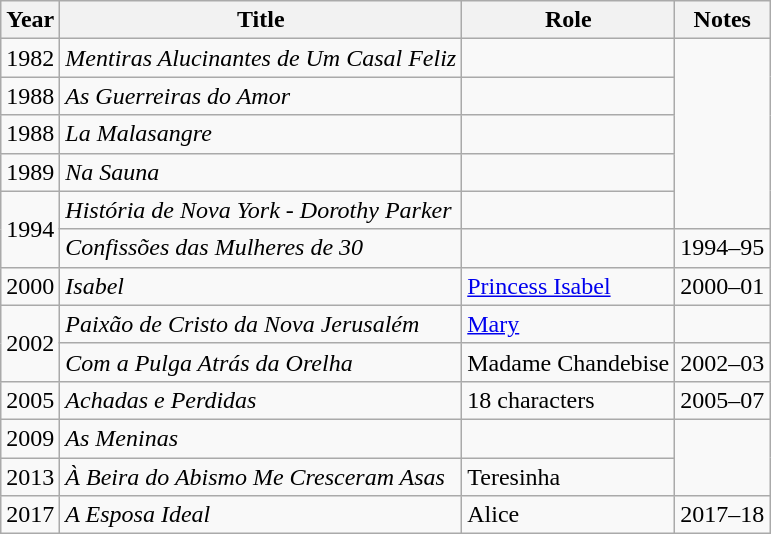<table class="wikitable">
<tr>
<th>Year</th>
<th>Title</th>
<th>Role</th>
<th>Notes</th>
</tr>
<tr>
<td>1982</td>
<td><em>Mentiras Alucinantes de Um Casal Feliz</em></td>
<td></td>
</tr>
<tr>
<td>1988</td>
<td><em>As Guerreiras do Amor</em></td>
<td></td>
</tr>
<tr>
<td>1988</td>
<td><em>La Malasangre</em></td>
<td></td>
</tr>
<tr>
<td>1989</td>
<td><em>Na Sauna</em></td>
<td></td>
</tr>
<tr>
<td rowspan="2">1994</td>
<td><em>História de Nova York - Dorothy Parker</em></td>
<td></td>
</tr>
<tr>
<td><em>Confissões das Mulheres de 30</em></td>
<td></td>
<td>1994–95</td>
</tr>
<tr>
<td>2000</td>
<td><em>Isabel</em></td>
<td><a href='#'>Princess Isabel</a></td>
<td>2000–01</td>
</tr>
<tr>
<td rowspan="2">2002</td>
<td><em>Paixão de Cristo da Nova Jerusalém</em></td>
<td><a href='#'>Mary</a></td>
</tr>
<tr>
<td><em>Com a Pulga Atrás da Orelha</em></td>
<td>Madame Chandebise</td>
<td>2002–03</td>
</tr>
<tr>
<td>2005</td>
<td><em>Achadas e Perdidas</em></td>
<td>18 characters</td>
<td>2005–07</td>
</tr>
<tr>
<td>2009</td>
<td><em>As Meninas</em></td>
<td></td>
</tr>
<tr>
<td>2013</td>
<td><em>À Beira do Abismo Me Cresceram Asas</em></td>
<td>Teresinha</td>
</tr>
<tr>
<td>2017</td>
<td><em>A Esposa Ideal</em></td>
<td>Alice</td>
<td>2017–18</td>
</tr>
</table>
